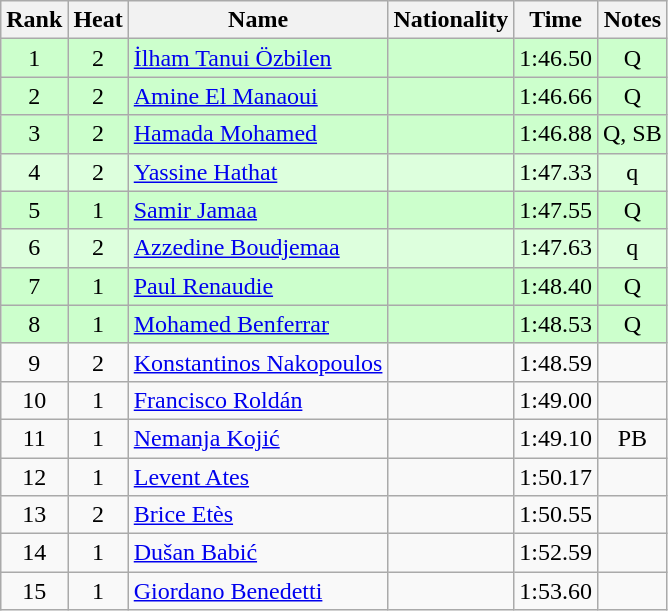<table class="wikitable sortable" style="text-align:center">
<tr>
<th>Rank</th>
<th>Heat</th>
<th>Name</th>
<th>Nationality</th>
<th>Time</th>
<th>Notes</th>
</tr>
<tr bgcolor=ccffcc>
<td>1</td>
<td>2</td>
<td align=left><a href='#'>İlham Tanui Özbilen</a></td>
<td align=left></td>
<td>1:46.50</td>
<td>Q</td>
</tr>
<tr bgcolor=ccffcc>
<td>2</td>
<td>2</td>
<td align=left><a href='#'>Amine El Manaoui</a></td>
<td align=left></td>
<td>1:46.66</td>
<td>Q</td>
</tr>
<tr bgcolor=ccffcc>
<td>3</td>
<td>2</td>
<td align=left><a href='#'>Hamada Mohamed</a></td>
<td align=left></td>
<td>1:46.88</td>
<td>Q, SB</td>
</tr>
<tr bgcolor=ddffdd>
<td>4</td>
<td>2</td>
<td align=left><a href='#'>Yassine Hathat</a></td>
<td align=left></td>
<td>1:47.33</td>
<td>q</td>
</tr>
<tr bgcolor=ccffcc>
<td>5</td>
<td>1</td>
<td align=left><a href='#'>Samir Jamaa</a></td>
<td align=left></td>
<td>1:47.55</td>
<td>Q</td>
</tr>
<tr bgcolor=ddffdd>
<td>6</td>
<td>2</td>
<td align=left><a href='#'>Azzedine Boudjemaa</a></td>
<td align=left></td>
<td>1:47.63</td>
<td>q</td>
</tr>
<tr bgcolor=ccffcc>
<td>7</td>
<td>1</td>
<td align=left><a href='#'>Paul Renaudie</a></td>
<td align=left></td>
<td>1:48.40</td>
<td>Q</td>
</tr>
<tr bgcolor=ccffcc>
<td>8</td>
<td>1</td>
<td align=left><a href='#'>Mohamed Benferrar</a></td>
<td align=left></td>
<td>1:48.53</td>
<td>Q</td>
</tr>
<tr>
<td>9</td>
<td>2</td>
<td align=left><a href='#'>Konstantinos Nakopoulos</a></td>
<td align=left></td>
<td>1:48.59</td>
<td></td>
</tr>
<tr>
<td>10</td>
<td>1</td>
<td align=left><a href='#'>Francisco Roldán</a></td>
<td align=left></td>
<td>1:49.00</td>
<td></td>
</tr>
<tr>
<td>11</td>
<td>1</td>
<td align=left><a href='#'>Nemanja Kojić</a></td>
<td align=left></td>
<td>1:49.10</td>
<td>PB</td>
</tr>
<tr>
<td>12</td>
<td>1</td>
<td align=left><a href='#'>Levent Ates</a></td>
<td align=left></td>
<td>1:50.17</td>
<td></td>
</tr>
<tr>
<td>13</td>
<td>2</td>
<td align=left><a href='#'>Brice Etès</a></td>
<td align=left></td>
<td>1:50.55</td>
<td></td>
</tr>
<tr>
<td>14</td>
<td>1</td>
<td align=left><a href='#'>Dušan Babić</a></td>
<td align=left></td>
<td>1:52.59</td>
<td></td>
</tr>
<tr>
<td>15</td>
<td>1</td>
<td align=left><a href='#'>Giordano Benedetti</a></td>
<td align=left></td>
<td>1:53.60</td>
<td></td>
</tr>
</table>
